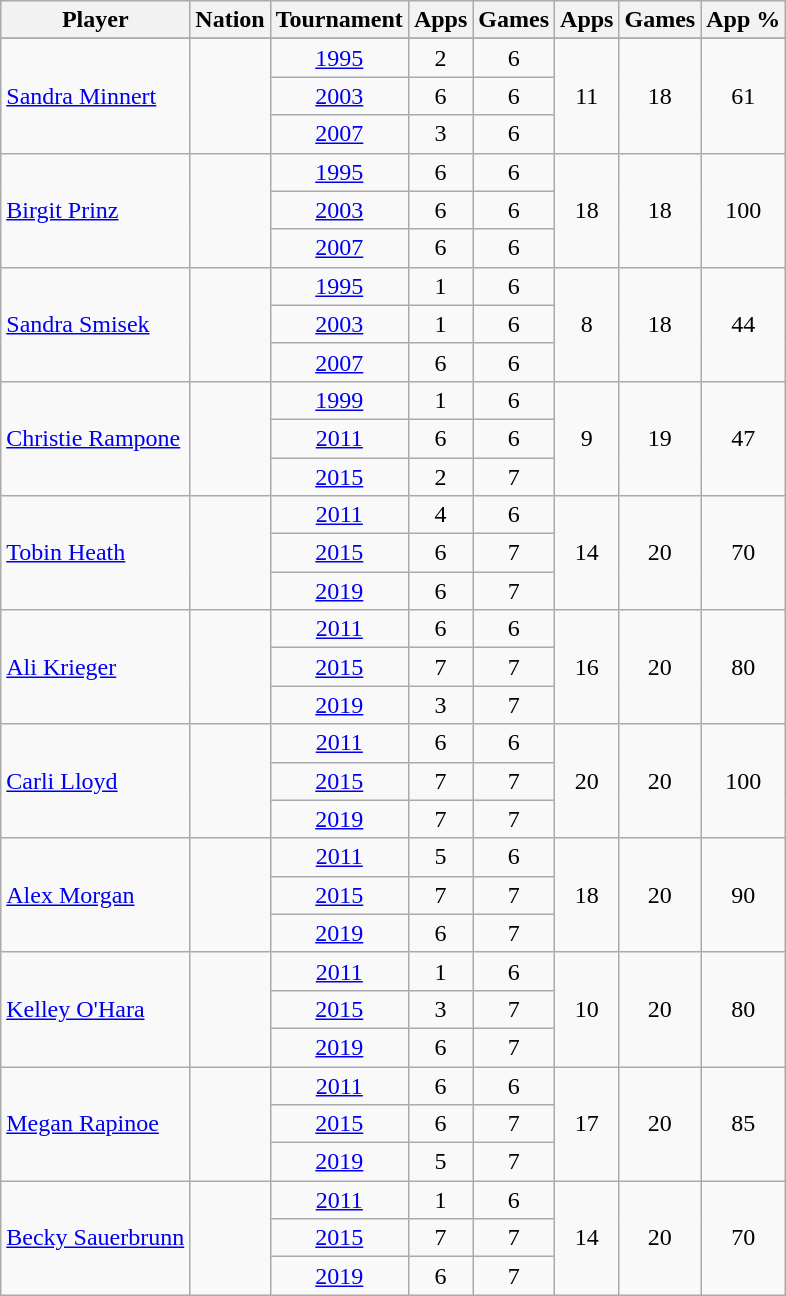<table class="wikitable sortable" style="text-align: center;">
<tr>
<th>Player</th>
<th>Nation</th>
<th class = "unsortable">Tournament</th>
<th class = "unsortable">Apps</th>
<th class = "unsortable">Games</th>
<th>Apps</th>
<th>Games</th>
<th>App %</th>
</tr>
<tr>
</tr>
<tr>
<td rowspan = "3" align = "left"><a href='#'>Sandra Minnert</a></td>
<td rowspan = "3" align = "left"></td>
<td><a href='#'>1995</a></td>
<td>2</td>
<td>6</td>
<td rowspan = "3">11</td>
<td rowspan = "3">18</td>
<td rowspan = "3">61</td>
</tr>
<tr>
<td><a href='#'>2003</a></td>
<td>6</td>
<td>6</td>
</tr>
<tr>
<td><a href='#'>2007</a></td>
<td>3</td>
<td>6</td>
</tr>
<tr>
<td rowspan = "3" align = "left"><a href='#'>Birgit Prinz</a></td>
<td rowspan = "3" align = "left"></td>
<td><a href='#'>1995</a></td>
<td>6</td>
<td>6</td>
<td rowspan = "3">18</td>
<td rowspan = "3">18</td>
<td rowspan = "3">100</td>
</tr>
<tr>
<td><a href='#'>2003</a></td>
<td>6</td>
<td>6</td>
</tr>
<tr>
<td><a href='#'>2007</a></td>
<td>6</td>
<td>6</td>
</tr>
<tr>
<td rowspan = "3" align = "left"><a href='#'>Sandra Smisek</a></td>
<td rowspan = "3" align = "left"></td>
<td><a href='#'>1995</a></td>
<td>1</td>
<td>6</td>
<td rowspan = "3">8</td>
<td rowspan = "3">18</td>
<td rowspan = "3">44</td>
</tr>
<tr>
<td><a href='#'>2003</a></td>
<td>1</td>
<td>6</td>
</tr>
<tr>
<td><a href='#'>2007</a></td>
<td>6</td>
<td>6</td>
</tr>
<tr>
<td rowspan = "3" align = "left"><a href='#'>Christie Rampone</a></td>
<td rowspan = "3" align = "left"></td>
<td><a href='#'>1999</a></td>
<td>1</td>
<td>6</td>
<td rowspan = "3">9</td>
<td rowspan = "3">19</td>
<td rowspan = "3">47</td>
</tr>
<tr>
<td><a href='#'>2011</a></td>
<td>6</td>
<td>6</td>
</tr>
<tr>
<td><a href='#'>2015</a></td>
<td>2</td>
<td>7</td>
</tr>
<tr>
<td rowspan = "3" align = "left"><a href='#'>Tobin Heath</a></td>
<td rowspan = "3" align = "left"></td>
<td><a href='#'>2011</a></td>
<td>4</td>
<td>6</td>
<td rowspan = "3">14</td>
<td rowspan = "3">20</td>
<td rowspan = "3">70</td>
</tr>
<tr>
<td><a href='#'>2015</a></td>
<td>6</td>
<td>7</td>
</tr>
<tr>
<td><a href='#'>2019</a></td>
<td>6</td>
<td>7</td>
</tr>
<tr>
<td rowspan = "3" align = "left"><a href='#'>Ali Krieger</a></td>
<td rowspan = "3" align = "left"></td>
<td><a href='#'>2011</a></td>
<td>6</td>
<td>6</td>
<td rowspan = "3">16</td>
<td rowspan = "3">20</td>
<td rowspan = "3">80</td>
</tr>
<tr>
<td><a href='#'>2015</a></td>
<td>7</td>
<td>7</td>
</tr>
<tr>
<td><a href='#'>2019</a></td>
<td>3</td>
<td>7</td>
</tr>
<tr>
<td rowspan = "3" align = "left"><a href='#'>Carli Lloyd</a></td>
<td rowspan = "3" align = "left"></td>
<td><a href='#'>2011</a></td>
<td>6</td>
<td>6</td>
<td rowspan = "3">20</td>
<td rowspan = "3">20</td>
<td rowspan = "3">100</td>
</tr>
<tr>
<td><a href='#'>2015</a></td>
<td>7</td>
<td>7</td>
</tr>
<tr>
<td><a href='#'>2019</a></td>
<td>7</td>
<td>7</td>
</tr>
<tr>
<td rowspan = "3" align = "left"><a href='#'>Alex Morgan</a></td>
<td rowspan = "3" align = "left"></td>
<td><a href='#'>2011</a></td>
<td>5</td>
<td>6</td>
<td rowspan = "3">18</td>
<td rowspan = "3">20</td>
<td rowspan = "3">90</td>
</tr>
<tr>
<td><a href='#'>2015</a></td>
<td>7</td>
<td>7</td>
</tr>
<tr>
<td><a href='#'>2019</a></td>
<td>6</td>
<td>7</td>
</tr>
<tr>
<td rowspan = "3" align = "left"><a href='#'>Kelley O'Hara</a></td>
<td rowspan = "3" align = "left"></td>
<td><a href='#'>2011</a></td>
<td>1</td>
<td>6</td>
<td rowspan = "3">10</td>
<td rowspan = "3">20</td>
<td rowspan = "3">80</td>
</tr>
<tr>
<td><a href='#'>2015</a></td>
<td>3</td>
<td>7</td>
</tr>
<tr>
<td><a href='#'>2019</a></td>
<td>6</td>
<td>7</td>
</tr>
<tr>
<td rowspan = "3" align = "left"><a href='#'>Megan Rapinoe</a></td>
<td rowspan = "3" align = "left"></td>
<td><a href='#'>2011</a></td>
<td>6</td>
<td>6</td>
<td rowspan = "3">17</td>
<td rowspan = "3">20</td>
<td rowspan = "3">85</td>
</tr>
<tr>
<td><a href='#'>2015</a></td>
<td>6</td>
<td>7</td>
</tr>
<tr>
<td><a href='#'>2019</a></td>
<td>5</td>
<td>7</td>
</tr>
<tr>
<td rowspan = "3" align = "left"><a href='#'>Becky Sauerbrunn</a></td>
<td rowspan = "3" align = "left"></td>
<td><a href='#'>2011</a></td>
<td>1</td>
<td>6</td>
<td rowspan = "3">14</td>
<td rowspan = "3">20</td>
<td rowspan = "3">70</td>
</tr>
<tr>
<td><a href='#'>2015</a></td>
<td>7</td>
<td>7</td>
</tr>
<tr>
<td><a href='#'>2019</a></td>
<td>6</td>
<td>7</td>
</tr>
</table>
